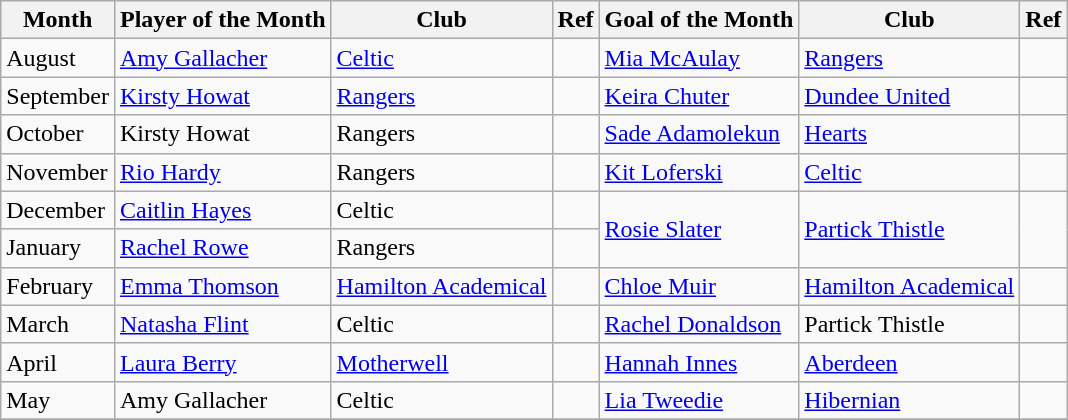<table class="sortable plainrowheaders wikitable">
<tr>
<th scope=col>Month</th>
<th scope=col>Player of the Month</th>
<th scope=col>Club</th>
<th scope=col>Ref</th>
<th scope=col>Goal of the Month</th>
<th scope=col>Club</th>
<th scope=col>Ref</th>
</tr>
<tr>
<td>August</td>
<td><a href='#'>Amy Gallacher</a></td>
<td><a href='#'>Celtic</a></td>
<td></td>
<td><a href='#'>Mia McAulay</a></td>
<td><a href='#'>Rangers</a></td>
<td></td>
</tr>
<tr>
<td>September</td>
<td><a href='#'>Kirsty Howat</a></td>
<td><a href='#'>Rangers</a></td>
<td></td>
<td><a href='#'>Keira Chuter</a></td>
<td><a href='#'>Dundee United</a></td>
<td></td>
</tr>
<tr>
<td>October</td>
<td>Kirsty Howat</td>
<td>Rangers</td>
<td></td>
<td><a href='#'>Sade Adamolekun</a></td>
<td><a href='#'>Hearts</a></td>
<td></td>
</tr>
<tr>
<td>November</td>
<td><a href='#'>Rio Hardy</a></td>
<td>Rangers</td>
<td></td>
<td><a href='#'>Kit Loferski</a></td>
<td><a href='#'>Celtic</a></td>
<td></td>
</tr>
<tr>
<td>December</td>
<td><a href='#'>Caitlin Hayes</a></td>
<td>Celtic</td>
<td></td>
<td rowspan=2><a href='#'>Rosie Slater</a></td>
<td rowspan=2><a href='#'>Partick Thistle</a></td>
<td rowspan=2></td>
</tr>
<tr>
<td>January</td>
<td><a href='#'>Rachel Rowe</a></td>
<td>Rangers</td>
<td></td>
</tr>
<tr>
<td>February</td>
<td><a href='#'>Emma Thomson</a></td>
<td><a href='#'>Hamilton Academical</a></td>
<td></td>
<td><a href='#'>Chloe Muir</a></td>
<td><a href='#'>Hamilton Academical</a></td>
<td></td>
</tr>
<tr>
<td>March</td>
<td><a href='#'>Natasha Flint</a></td>
<td>Celtic</td>
<td></td>
<td><a href='#'>Rachel Donaldson</a></td>
<td>Partick Thistle</td>
<td></td>
</tr>
<tr>
<td>April</td>
<td><a href='#'>Laura Berry</a></td>
<td><a href='#'>Motherwell</a></td>
<td></td>
<td><a href='#'>Hannah Innes</a></td>
<td><a href='#'>Aberdeen</a></td>
<td></td>
</tr>
<tr>
<td>May</td>
<td>Amy Gallacher</td>
<td>Celtic</td>
<td></td>
<td><a href='#'>Lia Tweedie</a></td>
<td><a href='#'>Hibernian</a></td>
<td></td>
</tr>
<tr>
</tr>
</table>
